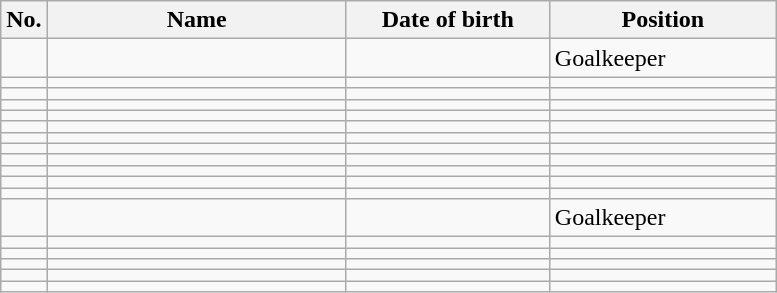<table class="wikitable sortable" style=font-size:100%; text-align:center;>
<tr>
<th>No.</th>
<th style=width:12em>Name</th>
<th style=width:8em>Date of birth</th>
<th style=width:9em>Position</th>
</tr>
<tr>
<td></td>
<td align=left></td>
<td align=right></td>
<td>Goalkeeper</td>
</tr>
<tr>
<td></td>
<td align=left></td>
<td align=right></td>
<td></td>
</tr>
<tr>
<td></td>
<td align=left></td>
<td align=right></td>
<td></td>
</tr>
<tr>
<td></td>
<td align=left></td>
<td align=right></td>
<td></td>
</tr>
<tr>
<td></td>
<td align=left></td>
<td align=right></td>
<td></td>
</tr>
<tr>
<td></td>
<td align=left></td>
<td align=right></td>
<td></td>
</tr>
<tr>
<td></td>
<td align=left></td>
<td align=right></td>
<td></td>
</tr>
<tr>
<td></td>
<td align=left></td>
<td align=right></td>
<td></td>
</tr>
<tr>
<td></td>
<td align=left></td>
<td align=right></td>
<td></td>
</tr>
<tr>
<td></td>
<td align=left></td>
<td align=right></td>
<td></td>
</tr>
<tr>
<td></td>
<td align=left></td>
<td align=right></td>
<td></td>
</tr>
<tr>
<td></td>
<td align=left></td>
<td align=right></td>
<td></td>
</tr>
<tr>
<td></td>
<td align=left></td>
<td align=right></td>
<td>Goalkeeper</td>
</tr>
<tr>
<td></td>
<td align=left></td>
<td align=right></td>
<td></td>
</tr>
<tr>
<td></td>
<td align=left></td>
<td align=right></td>
<td></td>
</tr>
<tr>
<td></td>
<td align=left></td>
<td align=right></td>
<td></td>
</tr>
<tr>
<td></td>
<td align=left></td>
<td align=right></td>
<td></td>
</tr>
<tr>
<td></td>
<td align=left></td>
<td align=right></td>
<td></td>
</tr>
</table>
